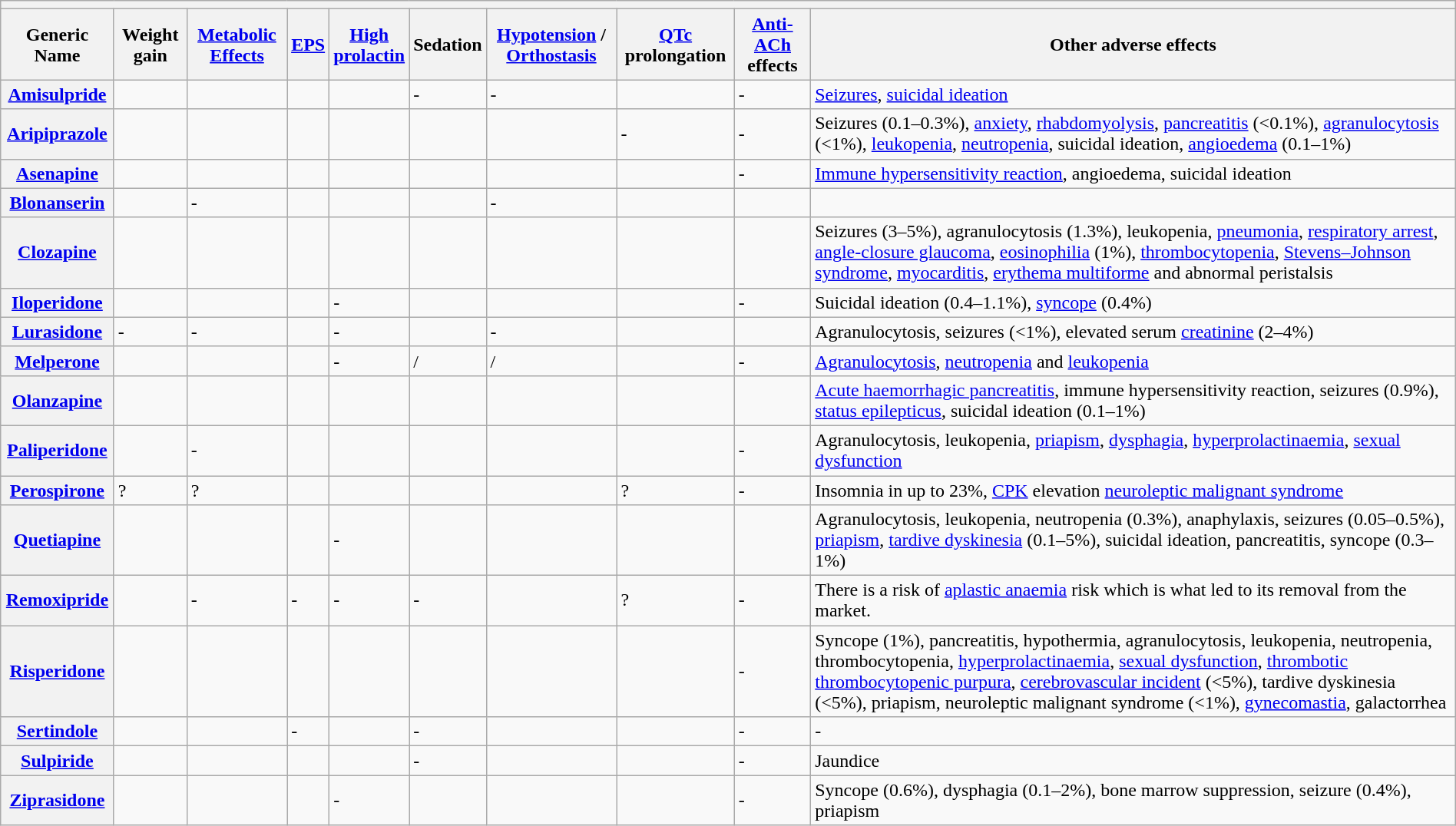<table class="wikitable collapsible collapsed" style="width:100%;">
<tr>
<th colspan=15></th>
</tr>
<tr>
<th>Generic Name</th>
<th>Weight gain</th>
<th><a href='#'>Metabolic Effects</a></th>
<th><a href='#'>EPS</a></th>
<th><a href='#'>High <br>prolactin</a></th>
<th>Sedation</th>
<th><a href='#'>Hypotension</a> / <a href='#'>Orthostasis</a></th>
<th><a href='#'>QTc</a> prolongation</th>
<th><a href='#'>Anti-ACh</a> effects</th>
<th>Other adverse effects</th>
</tr>
<tr>
<th><a href='#'>Amisulpride</a></th>
<td></td>
<td></td>
<td></td>
<td></td>
<td>-</td>
<td>-</td>
<td></td>
<td>-</td>
<td><a href='#'>Seizures</a>, <a href='#'>suicidal ideation</a></td>
</tr>
<tr>
<th><a href='#'>Aripiprazole</a></th>
<td></td>
<td></td>
<td></td>
<td></td>
<td></td>
<td></td>
<td>-</td>
<td>-</td>
<td>Seizures (0.1–0.3%), <a href='#'>anxiety</a>, <a href='#'>rhabdomyolysis</a>, <a href='#'>pancreatitis</a> (<0.1%), <a href='#'>agranulocytosis</a> (<1%), <a href='#'>leukopenia</a>, <a href='#'>neutropenia</a>, suicidal ideation, <a href='#'>angioedema</a> (0.1–1%)</td>
</tr>
<tr>
<th><a href='#'>Asenapine</a></th>
<td></td>
<td></td>
<td></td>
<td></td>
<td></td>
<td></td>
<td></td>
<td>-</td>
<td><a href='#'>Immune hypersensitivity reaction</a>, angioedema, suicidal ideation</td>
</tr>
<tr>
<th><a href='#'>Blonanserin</a></th>
<td></td>
<td>-</td>
<td></td>
<td></td>
<td></td>
<td>-</td>
<td></td>
<td></td>
<td></td>
</tr>
<tr>
<th><a href='#'>Clozapine</a></th>
<td></td>
<td></td>
<td></td>
<td></td>
<td></td>
<td></td>
<td></td>
<td></td>
<td>Seizures (3–5%), agranulocytosis (1.3%), leukopenia, <a href='#'>pneumonia</a>, <a href='#'>respiratory arrest</a>, <a href='#'>angle-closure glaucoma</a>, <a href='#'>eosinophilia</a> (1%), <a href='#'>thrombocytopenia</a>, <a href='#'>Stevens–Johnson syndrome</a>, <a href='#'>myocarditis</a>, <a href='#'>erythema multiforme</a> and abnormal peristalsis</td>
</tr>
<tr>
<th><a href='#'>Iloperidone</a></th>
<td></td>
<td></td>
<td></td>
<td>-</td>
<td></td>
<td></td>
<td></td>
<td>-</td>
<td>Suicidal ideation (0.4–1.1%), <a href='#'>syncope</a> (0.4%)</td>
</tr>
<tr>
<th><a href='#'>Lurasidone</a></th>
<td>-</td>
<td>-</td>
<td></td>
<td>-</td>
<td></td>
<td>-</td>
<td></td>
<td></td>
<td>Agranulocytosis, seizures (<1%), elevated serum <a href='#'>creatinine</a> (2–4%)</td>
</tr>
<tr>
<th><a href='#'>Melperone</a></th>
<td></td>
<td></td>
<td></td>
<td>-</td>
<td>/</td>
<td>/</td>
<td></td>
<td>-</td>
<td><a href='#'>Agranulocytosis</a>, <a href='#'>neutropenia</a> and <a href='#'>leukopenia</a></td>
</tr>
<tr>
<th><a href='#'>Olanzapine</a></th>
<td></td>
<td></td>
<td></td>
<td></td>
<td></td>
<td></td>
<td></td>
<td></td>
<td><a href='#'>Acute haemorrhagic pancreatitis</a>, immune hypersensitivity reaction, seizures (0.9%), <a href='#'>status epilepticus</a>, suicidal ideation (0.1–1%)</td>
</tr>
<tr>
<th><a href='#'>Paliperidone</a></th>
<td></td>
<td>-</td>
<td></td>
<td></td>
<td></td>
<td></td>
<td></td>
<td>-</td>
<td>Agranulocytosis, leukopenia, <a href='#'>priapism</a>, <a href='#'>dysphagia</a>, <a href='#'>hyperprolactinaemia</a>, <a href='#'>sexual dysfunction</a></td>
</tr>
<tr>
<th><a href='#'>Perospirone</a></th>
<td>?</td>
<td>?</td>
<td></td>
<td></td>
<td></td>
<td></td>
<td>?</td>
<td>-</td>
<td>Insomnia in up to 23%, <a href='#'>CPK</a> elevation <a href='#'>neuroleptic malignant syndrome</a></td>
</tr>
<tr>
<th><a href='#'>Quetiapine</a></th>
<td></td>
<td></td>
<td></td>
<td>-</td>
<td></td>
<td></td>
<td></td>
<td></td>
<td>Agranulocytosis, leukopenia, neutropenia (0.3%), anaphylaxis, seizures (0.05–0.5%), <a href='#'>priapism</a>, <a href='#'>tardive dyskinesia</a> (0.1–5%), suicidal ideation, pancreatitis, syncope (0.3–1%)</td>
</tr>
<tr>
<th><a href='#'>Remoxipride</a></th>
<td></td>
<td>-</td>
<td>-</td>
<td>-</td>
<td>-</td>
<td></td>
<td>?</td>
<td>-</td>
<td>There is a risk of <a href='#'>aplastic anaemia</a> risk which is what led to its removal from the market.</td>
</tr>
<tr>
<th><a href='#'>Risperidone</a></th>
<td></td>
<td></td>
<td></td>
<td></td>
<td></td>
<td></td>
<td></td>
<td>-</td>
<td>Syncope (1%), pancreatitis, hypothermia, agranulocytosis, leukopenia, neutropenia, thrombocytopenia, <a href='#'>hyperprolactinaemia</a>, <a href='#'>sexual dysfunction</a>, <a href='#'>thrombotic thrombocytopenic purpura</a>, <a href='#'>cerebrovascular incident</a> (<5%), tardive dyskinesia (<5%), priapism, neuroleptic malignant syndrome (<1%), <a href='#'>gynecomastia</a>, galactorrhea</td>
</tr>
<tr>
<th><a href='#'>Sertindole</a></th>
<td></td>
<td></td>
<td>-</td>
<td></td>
<td>-</td>
<td></td>
<td></td>
<td>-</td>
<td>-</td>
</tr>
<tr>
<th><a href='#'>Sulpiride</a></th>
<td></td>
<td></td>
<td></td>
<td></td>
<td>-</td>
<td></td>
<td></td>
<td>-</td>
<td>Jaundice</td>
</tr>
<tr>
<th><a href='#'>Ziprasidone</a></th>
<td></td>
<td></td>
<td></td>
<td>-</td>
<td></td>
<td></td>
<td></td>
<td>-</td>
<td>Syncope (0.6%), dysphagia (0.1–2%), bone marrow suppression, seizure (0.4%), priapism</td>
</tr>
</table>
